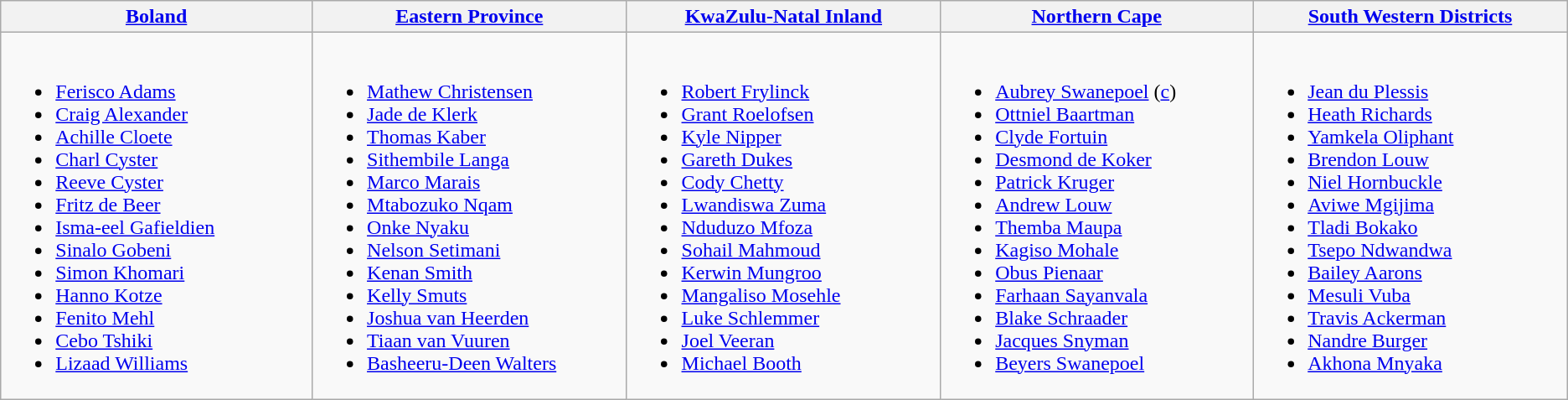<table class="wikitable">
<tr>
<th width=300><a href='#'>Boland</a></th>
<th width=300><a href='#'>Eastern Province</a></th>
<th width=300><a href='#'>KwaZulu-Natal Inland</a></th>
<th width=300><a href='#'>Northern Cape</a></th>
<th width=300><a href='#'>South Western Districts</a></th>
</tr>
<tr>
<td valign=top><br><ul><li><a href='#'>Ferisco Adams</a></li><li><a href='#'>Craig Alexander</a></li><li><a href='#'>Achille Cloete</a></li><li><a href='#'>Charl Cyster</a></li><li><a href='#'>Reeve Cyster</a></li><li><a href='#'>Fritz de Beer</a></li><li><a href='#'>Isma-eel Gafieldien</a></li><li><a href='#'>Sinalo Gobeni</a></li><li><a href='#'>Simon Khomari</a></li><li><a href='#'>Hanno Kotze</a></li><li><a href='#'>Fenito Mehl</a></li><li><a href='#'>Cebo Tshiki</a></li><li><a href='#'>Lizaad Williams</a></li></ul></td>
<td><br><ul><li><a href='#'>Mathew Christensen</a></li><li><a href='#'>Jade de Klerk</a></li><li><a href='#'>Thomas Kaber</a></li><li><a href='#'>Sithembile Langa</a></li><li><a href='#'>Marco Marais</a></li><li><a href='#'>Mtabozuko Nqam</a></li><li><a href='#'>Onke Nyaku</a></li><li><a href='#'>Nelson Setimani</a></li><li><a href='#'>Kenan Smith</a></li><li><a href='#'>Kelly Smuts</a></li><li><a href='#'>Joshua van Heerden</a></li><li><a href='#'>Tiaan van Vuuren</a></li><li><a href='#'>Basheeru-Deen Walters</a></li></ul></td>
<td><br><ul><li><a href='#'>Robert Frylinck</a></li><li><a href='#'>Grant Roelofsen</a></li><li><a href='#'>Kyle Nipper</a></li><li><a href='#'>Gareth Dukes</a></li><li><a href='#'>Cody Chetty</a></li><li><a href='#'>Lwandiswa Zuma</a></li><li><a href='#'>Nduduzo Mfoza</a></li><li><a href='#'>Sohail Mahmoud</a></li><li><a href='#'>Kerwin Mungroo</a></li><li><a href='#'>Mangaliso Mosehle</a></li><li><a href='#'>Luke Schlemmer</a></li><li><a href='#'>Joel Veeran</a></li><li><a href='#'>Michael Booth</a></li></ul></td>
<td><br><ul><li><a href='#'>Aubrey Swanepoel</a> (<a href='#'>c</a>)</li><li><a href='#'>Ottniel Baartman</a></li><li><a href='#'>Clyde Fortuin</a></li><li><a href='#'>Desmond de Koker</a></li><li><a href='#'>Patrick Kruger</a></li><li><a href='#'>Andrew Louw</a></li><li><a href='#'>Themba Maupa</a></li><li><a href='#'>Kagiso Mohale</a></li><li><a href='#'>Obus Pienaar</a></li><li><a href='#'>Farhaan Sayanvala</a></li><li><a href='#'>Blake Schraader</a></li><li><a href='#'>Jacques Snyman</a></li><li><a href='#'>Beyers Swanepoel</a></li></ul></td>
<td><br><ul><li><a href='#'>Jean du Plessis</a></li><li><a href='#'>Heath Richards</a></li><li><a href='#'>Yamkela Oliphant</a></li><li><a href='#'>Brendon Louw</a></li><li><a href='#'>Niel Hornbuckle</a></li><li><a href='#'>Aviwe Mgijima</a></li><li><a href='#'>Tladi Bokako</a></li><li><a href='#'>Tsepo Ndwandwa</a></li><li><a href='#'>Bailey Aarons</a></li><li><a href='#'>Mesuli Vuba</a></li><li><a href='#'>Travis Ackerman</a></li><li><a href='#'>Nandre Burger</a></li><li><a href='#'>Akhona Mnyaka</a></li></ul></td>
</tr>
</table>
